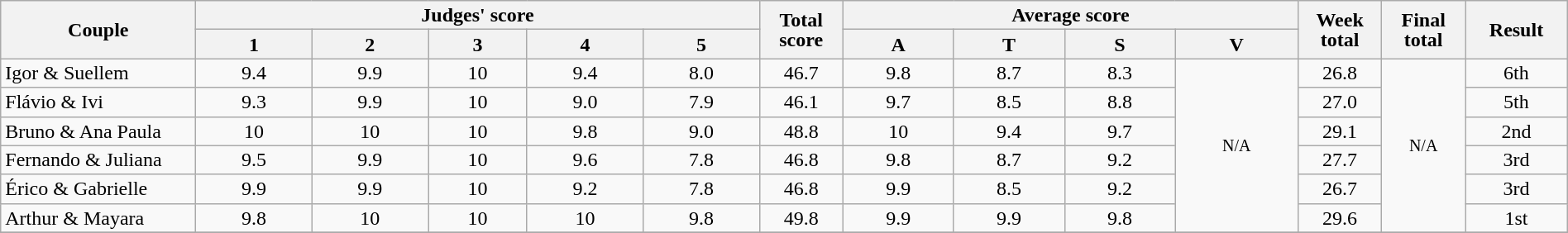<table class="wikitable" style="font-size:100%; line-height:16px; text-align:center" width="100%">
<tr>
<th rowspan=2 width=150>Couple</th>
<th colspan=5 width=185>Judges' score</th>
<th rowspan=2 width=060>Total score</th>
<th colspan=4 width=148>Average score</th>
<th rowspan=2 width=060>Week total</th>
<th rowspan=2 width=060>Final total</th>
<th rowspan=2 width=075>Result</th>
</tr>
<tr>
<th>1</th>
<th>2</th>
<th>3</th>
<th>4</th>
<th>5</th>
<th>A</th>
<th>T</th>
<th>S</th>
<th>V</th>
</tr>
<tr>
<td align="left">Igor & Suellem</td>
<td>9.4</td>
<td>9.9</td>
<td>10</td>
<td>9.4</td>
<td>8.0</td>
<td>46.7</td>
<td>9.8</td>
<td>8.7</td>
<td>8.3</td>
<td rowspan=6><small>N/A</small></td>
<td>26.8</td>
<td rowspan=6><small>N/A</small></td>
<td>6th</td>
</tr>
<tr>
<td align="left">Flávio & Ivi</td>
<td>9.3</td>
<td>9.9</td>
<td>10</td>
<td>9.0</td>
<td>7.9</td>
<td>46.1</td>
<td>9.7</td>
<td>8.5</td>
<td>8.8</td>
<td>27.0</td>
<td>5th</td>
</tr>
<tr>
<td align="left">Bruno & Ana Paula</td>
<td>10</td>
<td>10</td>
<td>10</td>
<td>9.8</td>
<td>9.0</td>
<td>48.8</td>
<td>10</td>
<td>9.4</td>
<td>9.7</td>
<td>29.1</td>
<td>2nd</td>
</tr>
<tr>
<td align="left">Fernando & Juliana</td>
<td>9.5</td>
<td>9.9</td>
<td>10</td>
<td>9.6</td>
<td>7.8</td>
<td>46.8</td>
<td>9.8</td>
<td>8.7</td>
<td>9.2</td>
<td>27.7</td>
<td>3rd</td>
</tr>
<tr>
<td align="left">Érico & Gabrielle</td>
<td>9.9</td>
<td>9.9</td>
<td>10</td>
<td>9.2</td>
<td>7.8</td>
<td>46.8</td>
<td>9.9</td>
<td>8.5</td>
<td>9.2</td>
<td>26.7</td>
<td>3rd</td>
</tr>
<tr>
<td align="left">Arthur & Mayara</td>
<td>9.8</td>
<td>10</td>
<td>10</td>
<td>10</td>
<td>9.8</td>
<td>49.8</td>
<td>9.9</td>
<td>9.9</td>
<td>9.8</td>
<td>29.6</td>
<td>1st</td>
</tr>
<tr>
</tr>
</table>
